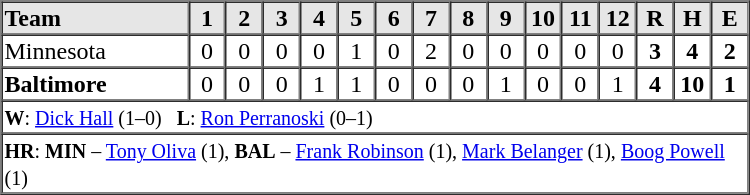<table border=1 cellspacing=0 width=500 style="margin-left:3em;">
<tr style="text-align:center; background-color:#e6e6e6;">
<th align=left width=25%>Team</th>
<th width=5%>1</th>
<th width=5%>2</th>
<th width=5%>3</th>
<th width=5%>4</th>
<th width=5%>5</th>
<th width=5%>6</th>
<th width=5%>7</th>
<th width=5%>8</th>
<th width=5%>9</th>
<th width=5%>10</th>
<th width=5%>11</th>
<th width=5%>12</th>
<th width=5%>R</th>
<th width=5%>H</th>
<th width=5%>E</th>
</tr>
<tr style="text-align:center;">
<td align=left>Minnesota</td>
<td>0</td>
<td>0</td>
<td>0</td>
<td>0</td>
<td>1</td>
<td>0</td>
<td>2</td>
<td>0</td>
<td>0</td>
<td>0</td>
<td>0</td>
<td>0</td>
<td><strong>3</strong></td>
<td><strong>4</strong></td>
<td><strong>2</strong></td>
</tr>
<tr style="text-align:center;">
<td align=left><strong>Baltimore</strong></td>
<td>0</td>
<td>0</td>
<td>0</td>
<td>1</td>
<td>1</td>
<td>0</td>
<td>0</td>
<td>0</td>
<td>1</td>
<td>0</td>
<td>0</td>
<td>1</td>
<td><strong>4</strong></td>
<td><strong>10</strong></td>
<td><strong>1</strong></td>
</tr>
<tr style="text-align:left;">
<td colspan=16><small><strong>W</strong>: <a href='#'>Dick Hall</a> (1–0)   <strong>L</strong>: <a href='#'>Ron Perranoski</a> (0–1)  </small></td>
</tr>
<tr style="text-align:left;">
<td colspan=16><small><strong>HR</strong>: <strong>MIN</strong> – <a href='#'>Tony Oliva</a> (1), <strong>BAL</strong> – <a href='#'>Frank Robinson</a> (1), <a href='#'>Mark Belanger</a> (1), <a href='#'>Boog Powell</a> (1)</small></td>
</tr>
</table>
